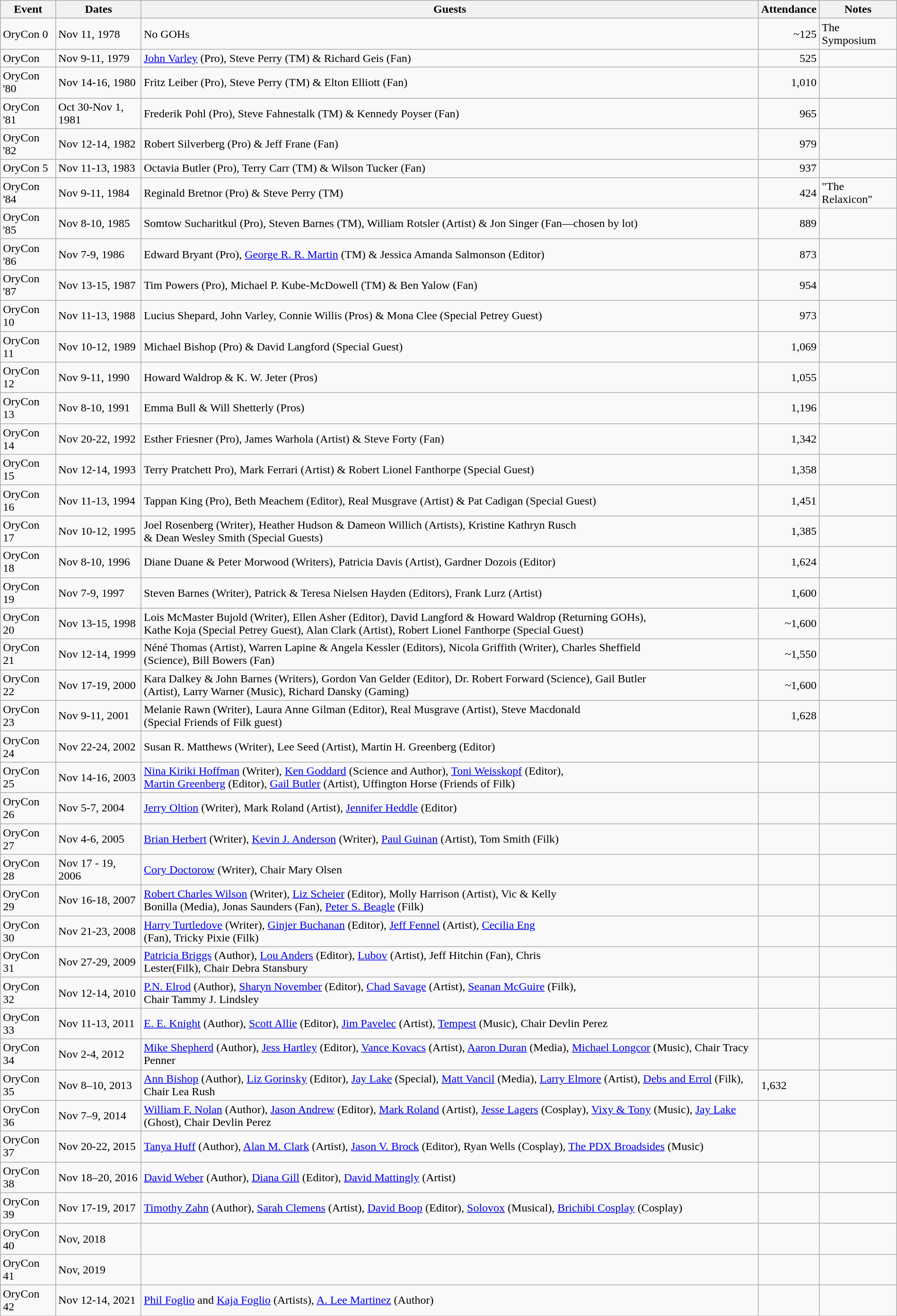<table class="wikitable" width="100%">
<tr>
<th>Event</th>
<th>Dates</th>
<th>Guests</th>
<th>Attendance</th>
<th>Notes</th>
</tr>
<tr>
<td>OryCon 0</td>
<td>Nov 11, 1978</td>
<td>No GOHs</td>
<td align=right>~125</td>
<td>The Symposium</td>
</tr>
<tr>
<td>OryCon</td>
<td>Nov 9-11, 1979</td>
<td><a href='#'>John Varley</a> (Pro), Steve Perry (TM) & Richard Geis (Fan)</td>
<td align=right>525</td>
<td></td>
</tr>
<tr>
<td>OryCon '80</td>
<td>Nov 14-16, 1980</td>
<td>Fritz Leiber (Pro), Steve Perry (TM) & Elton Elliott (Fan)</td>
<td align=right>1,010</td>
<td></td>
</tr>
<tr>
<td>OryCon '81</td>
<td>Oct 30-Nov 1, 1981</td>
<td>Frederik Pohl (Pro), Steve Fahnestalk (TM) & Kennedy Poyser (Fan)</td>
<td align=right>965</td>
<td></td>
</tr>
<tr>
<td>OryCon '82</td>
<td>Nov 12-14, 1982</td>
<td>Robert Silverberg (Pro) & Jeff Frane (Fan)</td>
<td align=right>979</td>
<td></td>
</tr>
<tr>
<td>OryCon 5</td>
<td>Nov 11-13, 1983</td>
<td>Octavia Butler (Pro), Terry Carr (TM) & Wilson Tucker (Fan)</td>
<td align=right>937</td>
<td></td>
</tr>
<tr>
<td>OryCon '84</td>
<td>Nov 9-11, 1984</td>
<td>Reginald Bretnor (Pro) & Steve Perry (TM)</td>
<td align=right>424</td>
<td>"The Relaxicon"</td>
</tr>
<tr>
<td>OryCon '85</td>
<td>Nov 8-10, 1985</td>
<td>Somtow Sucharitkul (Pro), Steven Barnes (TM), William Rotsler (Artist) & Jon Singer (Fan—chosen by lot)</td>
<td align=right>889</td>
<td></td>
</tr>
<tr>
<td>OryCon '86</td>
<td>Nov 7-9, 1986</td>
<td>Edward Bryant (Pro), <a href='#'>George R. R. Martin</a> (TM) & Jessica Amanda Salmonson (Editor)</td>
<td align=right>873</td>
<td></td>
</tr>
<tr>
<td>OryCon '87</td>
<td>Nov 13-15, 1987</td>
<td>Tim Powers (Pro), Michael P. Kube-McDowell (TM) & Ben Yalow (Fan)</td>
<td align=right>954</td>
<td></td>
</tr>
<tr>
<td>OryCon 10</td>
<td>Nov 11-13, 1988</td>
<td>Lucius Shepard, John Varley, Connie Willis (Pros) & Mona Clee (Special Petrey Guest)</td>
<td align=right>973</td>
<td></td>
</tr>
<tr>
<td>OryCon 11</td>
<td>Nov 10-12, 1989</td>
<td>Michael Bishop (Pro) & David Langford (Special Guest)</td>
<td align=right>1,069</td>
<td></td>
</tr>
<tr>
<td>OryCon 12</td>
<td>Nov 9-11, 1990</td>
<td>Howard Waldrop & K. W. Jeter (Pros)</td>
<td align=right>1,055</td>
<td></td>
</tr>
<tr>
<td>OryCon 13</td>
<td>Nov 8-10, 1991</td>
<td>Emma Bull & Will Shetterly (Pros)</td>
<td align=right>1,196</td>
<td></td>
</tr>
<tr>
<td>OryCon 14</td>
<td>Nov 20-22, 1992</td>
<td>Esther Friesner (Pro), James Warhola (Artist) & Steve Forty (Fan)</td>
<td align=right>1,342</td>
<td></td>
</tr>
<tr>
<td>OryCon 15</td>
<td>Nov 12-14, 1993</td>
<td>Terry Pratchett Pro), Mark Ferrari (Artist) & Robert Lionel Fanthorpe (Special Guest)</td>
<td align=right>1,358</td>
<td></td>
</tr>
<tr>
<td>OryCon 16</td>
<td>Nov 11-13, 1994</td>
<td>Tappan King (Pro), Beth Meachem (Editor), Real Musgrave (Artist) & Pat Cadigan (Special Guest)</td>
<td align=right>1,451</td>
<td></td>
</tr>
<tr>
<td>OryCon 17</td>
<td>Nov 10-12, 1995</td>
<td>Joel Rosenberg (Writer), Heather Hudson & Dameon Willich (Artists), Kristine Kathryn Rusch <br>& Dean Wesley Smith (Special Guests)</td>
<td align=right>1,385</td>
<td></td>
</tr>
<tr>
<td>OryCon 18</td>
<td>Nov 8-10, 1996</td>
<td>Diane Duane & Peter Morwood (Writers), Patricia Davis (Artist), Gardner Dozois (Editor)</td>
<td align=right>1,624</td>
<td></td>
</tr>
<tr>
<td>OryCon 19</td>
<td>Nov 7-9, 1997</td>
<td>Steven Barnes (Writer), Patrick & Teresa Nielsen Hayden (Editors), Frank Lurz (Artist)</td>
<td align=right>1,600</td>
<td></td>
</tr>
<tr>
<td>OryCon 20</td>
<td>Nov 13-15, 1998</td>
<td>Lois McMaster Bujold (Writer), Ellen Asher (Editor), David Langford & Howard Waldrop (Returning GOHs),<br> Kathe Koja (Special Petrey Guest), Alan Clark (Artist), Robert Lionel Fanthorpe (Special Guest)</td>
<td align=right>~1,600</td>
<td></td>
</tr>
<tr>
<td>OryCon 21</td>
<td>Nov 12-14, 1999</td>
<td>Néné Thomas (Artist), Warren Lapine & Angela Kessler (Editors), Nicola Griffith (Writer), Charles Sheffield <br>(Science), Bill Bowers (Fan)</td>
<td align=right>~1,550</td>
<td></td>
</tr>
<tr>
<td>OryCon 22</td>
<td>Nov 17-19, 2000</td>
<td>Kara Dalkey & John Barnes (Writers), Gordon Van Gelder (Editor), Dr. Robert Forward (Science), Gail Butler <br>(Artist), Larry Warner (Music), Richard Dansky (Gaming)</td>
<td align=right>~1,600</td>
<td></td>
</tr>
<tr>
<td>OryCon 23</td>
<td>Nov 9-11, 2001</td>
<td>Melanie Rawn (Writer), Laura Anne Gilman (Editor), Real Musgrave (Artist), Steve Macdonald <br>(Special Friends of Filk guest)</td>
<td align=right>1,628</td>
<td></td>
</tr>
<tr>
<td>OryCon 24</td>
<td>Nov 22-24, 2002</td>
<td>Susan R. Matthews (Writer), Lee Seed (Artist), Martin H. Greenberg (Editor)</td>
<td></td>
<td></td>
</tr>
<tr>
<td>OryCon 25</td>
<td>Nov 14-16, 2003</td>
<td><a href='#'>Nina Kiriki Hoffman</a> (Writer), <a href='#'>Ken Goddard</a> (Science and Author), <a href='#'>Toni Weisskopf</a> (Editor), <br><a href='#'>Martin Greenberg</a> (Editor), <a href='#'>Gail Butler</a> (Artist), Uffington Horse (Friends of Filk)</td>
<td></td>
<td></td>
</tr>
<tr>
<td>OryCon 26</td>
<td>Nov 5-7, 2004</td>
<td><a href='#'>Jerry Oltion</a> (Writer), Mark Roland (Artist), <a href='#'>Jennifer Heddle</a> (Editor)</td>
<td></td>
<td></td>
</tr>
<tr>
<td>OryCon 27</td>
<td>Nov 4-6, 2005</td>
<td><a href='#'>Brian Herbert</a> (Writer), <a href='#'>Kevin J. Anderson</a> (Writer), <a href='#'>Paul Guinan</a> (Artist), Tom Smith (Filk)</td>
<td></td>
<td></td>
</tr>
<tr>
<td>OryCon 28</td>
<td>Nov 17 - 19, 2006</td>
<td><a href='#'>Cory Doctorow</a> (Writer), Chair Mary Olsen</td>
<td></td>
<td></td>
</tr>
<tr>
<td>OryCon 29</td>
<td>Nov 16-18, 2007</td>
<td><a href='#'>Robert Charles Wilson</a> (Writer), <a href='#'>Liz Scheier</a> (Editor), Molly Harrison (Artist), Vic & Kelly <br>Bonilla (Media), Jonas Saunders (Fan), <a href='#'>Peter S. Beagle</a> (Filk)</td>
<td></td>
<td></td>
</tr>
<tr>
<td>OryCon 30</td>
<td>Nov 21-23, 2008</td>
<td><a href='#'>Harry Turtledove</a> (Writer), <a href='#'>Ginjer Buchanan</a> (Editor), <a href='#'>Jeff Fennel</a> (Artist), <a href='#'>Cecilia Eng</a><br> (Fan), Tricky Pixie (Filk)</td>
<td></td>
<td></td>
</tr>
<tr>
<td>OryCon 31</td>
<td>Nov 27-29, 2009</td>
<td><a href='#'>Patricia Briggs</a> (Author), <a href='#'>Lou Anders</a> (Editor), <a href='#'>Lubov</a> (Artist), Jeff Hitchin (Fan), Chris <br>Lester(Filk), Chair Debra Stansbury</td>
<td></td>
<td></td>
</tr>
<tr>
<td>OryCon 32</td>
<td>Nov 12-14, 2010</td>
<td><a href='#'>P.N. Elrod</a> (Author), <a href='#'>Sharyn November</a> (Editor), <a href='#'>Chad Savage</a> (Artist), <a href='#'>Seanan McGuire</a> (Filk),<br> Chair Tammy J. Lindsley</td>
<td></td>
<td></td>
</tr>
<tr>
<td>OryCon 33</td>
<td>Nov 11-13, 2011</td>
<td><a href='#'>E. E. Knight</a> (Author), <a href='#'>Scott Allie</a> (Editor), <a href='#'>Jim Pavelec</a> (Artist), <a href='#'>Tempest</a> (Music), Chair Devlin Perez</td>
<td></td>
<td></td>
</tr>
<tr>
<td>OryCon 34</td>
<td>Nov 2-4, 2012</td>
<td><a href='#'>Mike Shepherd</a> (Author), <a href='#'>Jess Hartley</a> (Editor), <a href='#'>Vance Kovacs</a> (Artist), <a href='#'>Aaron Duran</a> (Media), <a href='#'>Michael Longcor</a> (Music), Chair Tracy Penner</td>
<td></td>
<td></td>
</tr>
<tr>
<td>OryCon 35</td>
<td>Nov 8–10, 2013</td>
<td><a href='#'>Ann Bishop</a> (Author), <a href='#'>Liz Gorinsky</a> (Editor), <a href='#'>Jay Lake</a> (Special), <a href='#'>Matt Vancil</a> (Media), <a href='#'>Larry Elmore</a> (Artist), <a href='#'>Debs and Errol</a> (Filk), Chair Lea Rush</td>
<td>1,632</td>
<td></td>
</tr>
<tr>
<td>OryCon 36</td>
<td>Nov 7–9, 2014</td>
<td><a href='#'>William F. Nolan</a> (Author), <a href='#'>Jason Andrew</a> (Editor), <a href='#'>Mark Roland</a> (Artist), <a href='#'>Jesse Lagers</a> (Cosplay), <a href='#'>Vixy & Tony</a> (Music), <a href='#'>Jay Lake</a> (Ghost), Chair Devlin Perez</td>
<td></td>
<td></td>
</tr>
<tr>
<td>OryCon 37</td>
<td>Nov 20-22, 2015</td>
<td><a href='#'>Tanya Huff</a> (Author), <a href='#'>Alan M. Clark</a> (Artist), <a href='#'>Jason V. Brock</a> (Editor), Ryan Wells (Cosplay), <a href='#'>The PDX Broadsides</a> (Music)</td>
<td></td>
<td></td>
</tr>
<tr>
<td>OryCon 38</td>
<td>Nov 18–20, 2016</td>
<td><a href='#'>David Weber</a> (Author), <a href='#'>Diana Gill</a> (Editor), <a href='#'>David Mattingly</a> (Artist)</td>
<td></td>
<td></td>
</tr>
<tr>
<td>OryCon 39</td>
<td>Nov 17-19, 2017</td>
<td><a href='#'>Timothy Zahn</a> (Author), <a href='#'>Sarah Clemens</a> (Artist), <a href='#'>David Boop</a> (Editor), <a href='#'>Solovox</a> (Musical), <a href='#'>Brichibi Cosplay</a> (Cosplay)</td>
<td></td>
<td></td>
</tr>
<tr>
<td>OryCon 40</td>
<td>Nov, 2018</td>
<td></td>
<td></td>
<td></td>
</tr>
<tr>
<td>OryCon 41</td>
<td>Nov, 2019</td>
<td></td>
<td></td>
<td></td>
</tr>
<tr>
<td>OryCon 42</td>
<td>Nov 12-14, 2021</td>
<td><a href='#'>Phil Foglio</a> and <a href='#'>Kaja Foglio</a> (Artists), <a href='#'>A. Lee Martinez</a> (Author)</td>
<td></td>
<td></td>
</tr>
<tr>
</tr>
</table>
